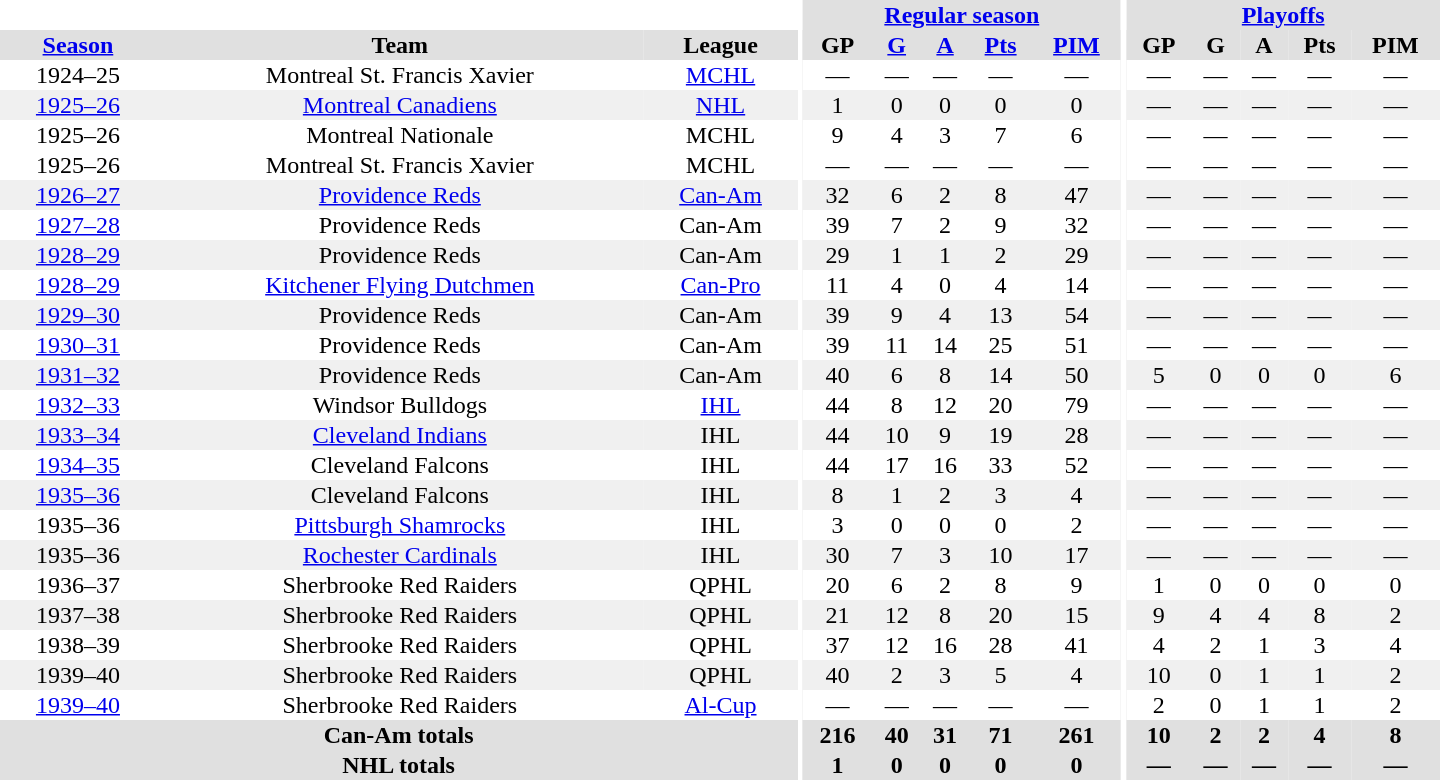<table border="0" cellpadding="1" cellspacing="0" style="text-align:center; width:60em">
<tr bgcolor="#e0e0e0">
<th colspan="3" bgcolor="#ffffff"></th>
<th rowspan="100" bgcolor="#ffffff"></th>
<th colspan="5"><a href='#'>Regular season</a></th>
<th rowspan="100" bgcolor="#ffffff"></th>
<th colspan="5"><a href='#'>Playoffs</a></th>
</tr>
<tr bgcolor="#e0e0e0">
<th><a href='#'>Season</a></th>
<th>Team</th>
<th>League</th>
<th>GP</th>
<th><a href='#'>G</a></th>
<th><a href='#'>A</a></th>
<th><a href='#'>Pts</a></th>
<th><a href='#'>PIM</a></th>
<th>GP</th>
<th>G</th>
<th>A</th>
<th>Pts</th>
<th>PIM</th>
</tr>
<tr>
<td>1924–25</td>
<td>Montreal St. Francis Xavier</td>
<td><a href='#'>MCHL</a></td>
<td>—</td>
<td>—</td>
<td>—</td>
<td>—</td>
<td>—</td>
<td>—</td>
<td>—</td>
<td>—</td>
<td>—</td>
<td>—</td>
</tr>
<tr bgcolor="#f0f0f0">
<td><a href='#'>1925–26</a></td>
<td><a href='#'>Montreal Canadiens</a></td>
<td><a href='#'>NHL</a></td>
<td>1</td>
<td>0</td>
<td>0</td>
<td>0</td>
<td>0</td>
<td>—</td>
<td>—</td>
<td>—</td>
<td>—</td>
<td>—</td>
</tr>
<tr>
<td>1925–26</td>
<td>Montreal Nationale</td>
<td>MCHL</td>
<td>9</td>
<td>4</td>
<td>3</td>
<td>7</td>
<td>6</td>
<td>—</td>
<td>—</td>
<td>—</td>
<td>—</td>
<td>—</td>
</tr>
<tr>
<td>1925–26</td>
<td>Montreal St. Francis Xavier</td>
<td>MCHL</td>
<td>—</td>
<td>—</td>
<td>—</td>
<td>—</td>
<td>—</td>
<td>—</td>
<td>—</td>
<td>—</td>
<td>—</td>
<td>—</td>
</tr>
<tr bgcolor="#f0f0f0">
<td><a href='#'>1926–27</a></td>
<td><a href='#'>Providence Reds</a></td>
<td><a href='#'>Can-Am</a></td>
<td>32</td>
<td>6</td>
<td>2</td>
<td>8</td>
<td>47</td>
<td>—</td>
<td>—</td>
<td>—</td>
<td>—</td>
<td>—</td>
</tr>
<tr>
<td><a href='#'>1927–28</a></td>
<td>Providence Reds</td>
<td>Can-Am</td>
<td>39</td>
<td>7</td>
<td>2</td>
<td>9</td>
<td>32</td>
<td>—</td>
<td>—</td>
<td>—</td>
<td>—</td>
<td>—</td>
</tr>
<tr bgcolor="#f0f0f0">
<td><a href='#'>1928–29</a></td>
<td>Providence Reds</td>
<td>Can-Am</td>
<td>29</td>
<td>1</td>
<td>1</td>
<td>2</td>
<td>29</td>
<td>—</td>
<td>—</td>
<td>—</td>
<td>—</td>
<td>—</td>
</tr>
<tr>
<td><a href='#'>1928–29</a></td>
<td><a href='#'>Kitchener Flying Dutchmen</a></td>
<td><a href='#'>Can-Pro</a></td>
<td>11</td>
<td>4</td>
<td>0</td>
<td>4</td>
<td>14</td>
<td>—</td>
<td>—</td>
<td>—</td>
<td>—</td>
<td>—</td>
</tr>
<tr bgcolor="#f0f0f0">
<td><a href='#'>1929–30</a></td>
<td>Providence Reds</td>
<td>Can-Am</td>
<td>39</td>
<td>9</td>
<td>4</td>
<td>13</td>
<td>54</td>
<td>—</td>
<td>—</td>
<td>—</td>
<td>—</td>
<td>—</td>
</tr>
<tr>
<td><a href='#'>1930–31</a></td>
<td>Providence Reds</td>
<td>Can-Am</td>
<td>39</td>
<td>11</td>
<td>14</td>
<td>25</td>
<td>51</td>
<td>—</td>
<td>—</td>
<td>—</td>
<td>—</td>
<td>—</td>
</tr>
<tr bgcolor="#f0f0f0">
<td><a href='#'>1931–32</a></td>
<td>Providence Reds</td>
<td>Can-Am</td>
<td>40</td>
<td>6</td>
<td>8</td>
<td>14</td>
<td>50</td>
<td>5</td>
<td>0</td>
<td>0</td>
<td>0</td>
<td>6</td>
</tr>
<tr>
<td><a href='#'>1932–33</a></td>
<td>Windsor Bulldogs</td>
<td><a href='#'>IHL</a></td>
<td>44</td>
<td>8</td>
<td>12</td>
<td>20</td>
<td>79</td>
<td>—</td>
<td>—</td>
<td>—</td>
<td>—</td>
<td>—</td>
</tr>
<tr bgcolor="#f0f0f0">
<td><a href='#'>1933–34</a></td>
<td><a href='#'>Cleveland Indians</a></td>
<td>IHL</td>
<td>44</td>
<td>10</td>
<td>9</td>
<td>19</td>
<td>28</td>
<td>—</td>
<td>—</td>
<td>—</td>
<td>—</td>
<td>—</td>
</tr>
<tr>
<td><a href='#'>1934–35</a></td>
<td>Cleveland Falcons</td>
<td>IHL</td>
<td>44</td>
<td>17</td>
<td>16</td>
<td>33</td>
<td>52</td>
<td>—</td>
<td>—</td>
<td>—</td>
<td>—</td>
<td>—</td>
</tr>
<tr bgcolor="#f0f0f0">
<td><a href='#'>1935–36</a></td>
<td>Cleveland Falcons</td>
<td>IHL</td>
<td>8</td>
<td>1</td>
<td>2</td>
<td>3</td>
<td>4</td>
<td>—</td>
<td>—</td>
<td>—</td>
<td>—</td>
<td>—</td>
</tr>
<tr>
<td>1935–36</td>
<td><a href='#'>Pittsburgh Shamrocks</a></td>
<td>IHL</td>
<td>3</td>
<td>0</td>
<td>0</td>
<td>0</td>
<td>2</td>
<td>—</td>
<td>—</td>
<td>—</td>
<td>—</td>
<td>—</td>
</tr>
<tr bgcolor="#f0f0f0">
<td>1935–36</td>
<td><a href='#'>Rochester Cardinals</a></td>
<td>IHL</td>
<td>30</td>
<td>7</td>
<td>3</td>
<td>10</td>
<td>17</td>
<td>—</td>
<td>—</td>
<td>—</td>
<td>—</td>
<td>—</td>
</tr>
<tr>
<td>1936–37</td>
<td>Sherbrooke Red Raiders</td>
<td>QPHL</td>
<td>20</td>
<td>6</td>
<td>2</td>
<td>8</td>
<td>9</td>
<td>1</td>
<td>0</td>
<td>0</td>
<td>0</td>
<td>0</td>
</tr>
<tr bgcolor="#f0f0f0">
<td>1937–38</td>
<td>Sherbrooke Red Raiders</td>
<td>QPHL</td>
<td>21</td>
<td>12</td>
<td>8</td>
<td>20</td>
<td>15</td>
<td>9</td>
<td>4</td>
<td>4</td>
<td>8</td>
<td>2</td>
</tr>
<tr>
<td>1938–39</td>
<td>Sherbrooke Red Raiders</td>
<td>QPHL</td>
<td>37</td>
<td>12</td>
<td>16</td>
<td>28</td>
<td>41</td>
<td>4</td>
<td>2</td>
<td>1</td>
<td>3</td>
<td>4</td>
</tr>
<tr bgcolor="#f0f0f0">
<td>1939–40</td>
<td>Sherbrooke Red Raiders</td>
<td>QPHL</td>
<td>40</td>
<td>2</td>
<td>3</td>
<td>5</td>
<td>4</td>
<td>10</td>
<td>0</td>
<td>1</td>
<td>1</td>
<td>2</td>
</tr>
<tr>
<td><a href='#'>1939–40</a></td>
<td>Sherbrooke Red Raiders</td>
<td><a href='#'>Al-Cup</a></td>
<td>—</td>
<td>—</td>
<td>—</td>
<td>—</td>
<td>—</td>
<td>2</td>
<td>0</td>
<td>1</td>
<td>1</td>
<td>2</td>
</tr>
<tr bgcolor="#e0e0e0">
<th colspan="3">Can-Am totals</th>
<th>216</th>
<th>40</th>
<th>31</th>
<th>71</th>
<th>261</th>
<th>10</th>
<th>2</th>
<th>2</th>
<th>4</th>
<th>8</th>
</tr>
<tr bgcolor="#e0e0e0">
<th colspan="3">NHL totals</th>
<th>1</th>
<th>0</th>
<th>0</th>
<th>0</th>
<th>0</th>
<th>—</th>
<th>—</th>
<th>—</th>
<th>—</th>
<th>—</th>
</tr>
</table>
